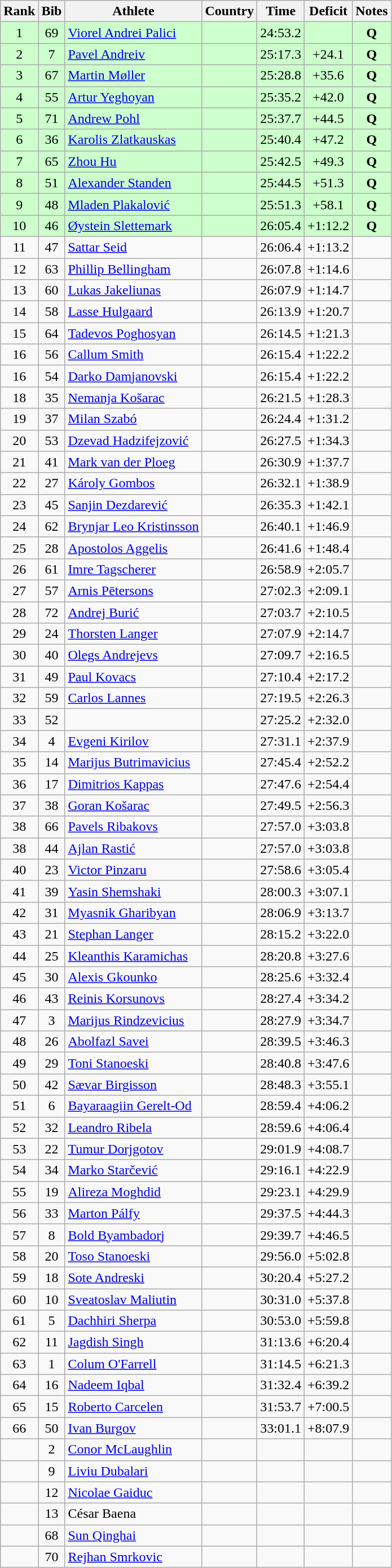<table class="wikitable sortable" style="text-align:center">
<tr>
<th>Rank</th>
<th>Bib</th>
<th>Athlete</th>
<th>Country</th>
<th>Time</th>
<th>Deficit</th>
<th>Notes</th>
</tr>
<tr bgcolor=ccffcc>
<td>1</td>
<td>69</td>
<td align=left><a href='#'>Viorel Andrei Palici</a></td>
<td align=left></td>
<td>24:53.2</td>
<td></td>
<td><strong>Q</strong></td>
</tr>
<tr bgcolor=ccffcc>
<td>2</td>
<td>7</td>
<td align=left><a href='#'>Pavel Andreiv</a></td>
<td align=left></td>
<td>25:17.3</td>
<td>+24.1</td>
<td><strong>Q</strong></td>
</tr>
<tr bgcolor=ccffcc>
<td>3</td>
<td>67</td>
<td align=left><a href='#'>Martin Møller</a></td>
<td align=left></td>
<td>25:28.8</td>
<td>+35.6</td>
<td><strong>Q</strong></td>
</tr>
<tr bgcolor=ccffcc>
<td>4</td>
<td>55</td>
<td align=left><a href='#'>Artur Yeghoyan</a></td>
<td align=left></td>
<td>25:35.2</td>
<td>+42.0</td>
<td><strong>Q</strong></td>
</tr>
<tr bgcolor=ccffcc>
<td>5</td>
<td>71</td>
<td align=left><a href='#'>Andrew Pohl</a></td>
<td align=left></td>
<td>25:37.7</td>
<td>+44.5</td>
<td><strong>Q</strong></td>
</tr>
<tr bgcolor=ccffcc>
<td>6</td>
<td>36</td>
<td align=left><a href='#'>Karolis Zlatkauskas</a></td>
<td align=left></td>
<td>25:40.4</td>
<td>+47.2</td>
<td><strong>Q</strong></td>
</tr>
<tr bgcolor=ccffcc>
<td>7</td>
<td>65</td>
<td align=left><a href='#'>Zhou Hu</a></td>
<td align=left></td>
<td>25:42.5</td>
<td>+49.3</td>
<td><strong>Q</strong></td>
</tr>
<tr bgcolor=ccffcc>
<td>8</td>
<td>51</td>
<td align=left><a href='#'>Alexander Standen</a></td>
<td align=left></td>
<td>25:44.5</td>
<td>+51.3</td>
<td><strong>Q</strong></td>
</tr>
<tr bgcolor=ccffcc>
<td>9</td>
<td>48</td>
<td align=left><a href='#'>Mladen Plakalović</a></td>
<td align=left></td>
<td>25:51.3</td>
<td>+58.1</td>
<td><strong>Q</strong></td>
</tr>
<tr bgcolor=ccffcc>
<td>10</td>
<td>46</td>
<td align=left><a href='#'>Øystein Slettemark</a></td>
<td align=left></td>
<td>26:05.4</td>
<td>+1:12.2</td>
<td><strong>Q</strong></td>
</tr>
<tr>
<td>11</td>
<td>47</td>
<td align=left><a href='#'>Sattar Seid</a></td>
<td align=left></td>
<td>26:06.4</td>
<td>+1:13.2</td>
<td></td>
</tr>
<tr>
<td>12</td>
<td>63</td>
<td align=left><a href='#'>Phillip Bellingham</a></td>
<td align=left></td>
<td>26:07.8</td>
<td>+1:14.6</td>
<td></td>
</tr>
<tr>
<td>13</td>
<td>60</td>
<td align=left><a href='#'>Lukas Jakeliunas</a></td>
<td align=left></td>
<td>26:07.9</td>
<td>+1:14.7</td>
<td></td>
</tr>
<tr>
<td>14</td>
<td>58</td>
<td align=left><a href='#'>Lasse Hulgaard</a></td>
<td align=left></td>
<td>26:13.9</td>
<td>+1:20.7</td>
<td></td>
</tr>
<tr>
<td>15</td>
<td>64</td>
<td align=left><a href='#'>Tadevos Poghosyan</a></td>
<td align=left></td>
<td>26:14.5</td>
<td>+1:21.3</td>
<td></td>
</tr>
<tr>
<td>16</td>
<td>56</td>
<td align=left><a href='#'>Callum Smith</a></td>
<td align=left></td>
<td>26:15.4</td>
<td>+1:22.2</td>
<td></td>
</tr>
<tr>
<td>16</td>
<td>54</td>
<td align=left><a href='#'>Darko Damjanovski</a></td>
<td align=left></td>
<td>26:15.4</td>
<td>+1:22.2</td>
<td></td>
</tr>
<tr>
<td>18</td>
<td>35</td>
<td align=left><a href='#'>Nemanja Košarac</a></td>
<td align=left></td>
<td>26:21.5</td>
<td>+1:28.3</td>
<td></td>
</tr>
<tr>
<td>19</td>
<td>37</td>
<td align=left><a href='#'>Milan Szabó</a></td>
<td align=left></td>
<td>26:24.4</td>
<td>+1:31.2</td>
<td></td>
</tr>
<tr>
<td>20</td>
<td>53</td>
<td align=left><a href='#'>Dzevad Hadzifejzović</a></td>
<td align=left></td>
<td>26:27.5</td>
<td>+1:34.3</td>
<td></td>
</tr>
<tr>
<td>21</td>
<td>41</td>
<td align=left><a href='#'>Mark van der Ploeg</a></td>
<td align=left></td>
<td>26:30.9</td>
<td>+1:37.7</td>
<td></td>
</tr>
<tr>
<td>22</td>
<td>27</td>
<td align=left><a href='#'>Károly Gombos</a></td>
<td align=left></td>
<td>26:32.1</td>
<td>+1:38.9</td>
<td></td>
</tr>
<tr>
<td>23</td>
<td>45</td>
<td align=left><a href='#'>Sanjin Dezdarević</a></td>
<td align=left></td>
<td>26:35.3</td>
<td>+1:42.1</td>
<td></td>
</tr>
<tr>
<td>24</td>
<td>62</td>
<td align=left><a href='#'>Brynjar Leo Kristinsson</a></td>
<td align=left></td>
<td>26:40.1</td>
<td>+1:46.9</td>
<td></td>
</tr>
<tr>
<td>25</td>
<td>28</td>
<td align=left><a href='#'>Apostolos Aggelis</a></td>
<td align=left></td>
<td>26:41.6</td>
<td>+1:48.4</td>
<td></td>
</tr>
<tr>
<td>26</td>
<td>61</td>
<td align=left><a href='#'>Imre Tagscherer</a></td>
<td align=left></td>
<td>26:58.9</td>
<td>+2:05.7</td>
<td></td>
</tr>
<tr>
<td>27</td>
<td>57</td>
<td align=left><a href='#'>Arnis Pētersons</a></td>
<td align=left></td>
<td>27:02.3</td>
<td>+2:09.1</td>
<td></td>
</tr>
<tr>
<td>28</td>
<td>72</td>
<td align=left><a href='#'>Andrej Burić</a></td>
<td align=left></td>
<td>27:03.7</td>
<td>+2:10.5</td>
<td></td>
</tr>
<tr>
<td>29</td>
<td>24</td>
<td align=left><a href='#'>Thorsten Langer</a></td>
<td align=left></td>
<td>27:07.9</td>
<td>+2:14.7</td>
<td></td>
</tr>
<tr>
<td>30</td>
<td>40</td>
<td align=left><a href='#'>Olegs Andrejevs</a></td>
<td align=left></td>
<td>27:09.7</td>
<td>+2:16.5</td>
<td></td>
</tr>
<tr>
<td>31</td>
<td>49</td>
<td align=left><a href='#'>Paul Kovacs</a></td>
<td align=left></td>
<td>27:10.4</td>
<td>+2:17.2</td>
<td></td>
</tr>
<tr>
<td>32</td>
<td>59</td>
<td align=left><a href='#'>Carlos Lannes</a></td>
<td align=left></td>
<td>27:19.5</td>
<td>+2:26.3</td>
<td></td>
</tr>
<tr>
<td>33</td>
<td>52</td>
<td align=left></td>
<td align=left></td>
<td>27:25.2</td>
<td>+2:32.0</td>
<td></td>
</tr>
<tr>
<td>34</td>
<td>4</td>
<td align=left><a href='#'>Evgeni Kirilov</a></td>
<td align=left></td>
<td>27:31.1</td>
<td>+2:37.9</td>
<td></td>
</tr>
<tr>
<td>35</td>
<td>14</td>
<td align=left><a href='#'>Marijus Butrimavicius</a></td>
<td align=left></td>
<td>27:45.4</td>
<td>+2:52.2</td>
<td></td>
</tr>
<tr>
<td>36</td>
<td>17</td>
<td align=left><a href='#'>Dimitrios Kappas</a></td>
<td align=left></td>
<td>27:47.6</td>
<td>+2:54.4</td>
<td></td>
</tr>
<tr>
<td>37</td>
<td>38</td>
<td align=left><a href='#'>Goran Košarac</a></td>
<td align=left></td>
<td>27:49.5</td>
<td>+2:56.3</td>
<td></td>
</tr>
<tr>
<td>38</td>
<td>66</td>
<td align=left><a href='#'>Pavels Ribakovs</a></td>
<td align=left></td>
<td>27:57.0</td>
<td>+3:03.8</td>
<td></td>
</tr>
<tr>
<td>38</td>
<td>44</td>
<td align=left><a href='#'>Ajlan Rastić</a></td>
<td align=left></td>
<td>27:57.0</td>
<td>+3:03.8</td>
<td></td>
</tr>
<tr>
<td>40</td>
<td>23</td>
<td align=left><a href='#'>Victor Pinzaru</a></td>
<td align=left></td>
<td>27:58.6</td>
<td>+3:05.4</td>
<td></td>
</tr>
<tr>
<td>41</td>
<td>39</td>
<td align=left><a href='#'>Yasin Shemshaki</a></td>
<td align=left></td>
<td>28:00.3</td>
<td>+3:07.1</td>
<td></td>
</tr>
<tr>
<td>42</td>
<td>31</td>
<td align=left><a href='#'>Myasnik Gharibyan</a></td>
<td align=left></td>
<td>28:06.9</td>
<td>+3:13.7</td>
<td></td>
</tr>
<tr>
<td>43</td>
<td>21</td>
<td align=left><a href='#'>Stephan Langer</a></td>
<td align=left></td>
<td>28:15.2</td>
<td>+3:22.0</td>
<td></td>
</tr>
<tr>
<td>44</td>
<td>25</td>
<td align=left><a href='#'>Kleanthis Karamichas</a></td>
<td align=left></td>
<td>28:20.8</td>
<td>+3:27.6</td>
<td></td>
</tr>
<tr>
<td>45</td>
<td>30</td>
<td align=left><a href='#'>Alexis Gkounko</a></td>
<td align=left></td>
<td>28:25.6</td>
<td>+3:32.4</td>
<td></td>
</tr>
<tr>
<td>46</td>
<td>43</td>
<td align=left><a href='#'>Reinis Korsunovs</a></td>
<td align=left></td>
<td>28:27.4</td>
<td>+3:34.2</td>
<td></td>
</tr>
<tr>
<td>47</td>
<td>3</td>
<td align=left><a href='#'>Marijus Rindzevicius</a></td>
<td align=left></td>
<td>28:27.9</td>
<td>+3:34.7</td>
<td></td>
</tr>
<tr>
<td>48</td>
<td>26</td>
<td align=left><a href='#'>Abolfazl Savei</a></td>
<td align=left></td>
<td>28:39.5</td>
<td>+3:46.3</td>
<td></td>
</tr>
<tr>
<td>49</td>
<td>29</td>
<td align=left><a href='#'>Toni Stanoeski</a></td>
<td align=left></td>
<td>28:40.8</td>
<td>+3:47.6</td>
<td></td>
</tr>
<tr>
<td>50</td>
<td>42</td>
<td align=left><a href='#'>Sævar Birgisson</a></td>
<td align=left></td>
<td>28:48.3</td>
<td>+3:55.1</td>
<td></td>
</tr>
<tr>
<td>51</td>
<td>6</td>
<td align=left><a href='#'>Bayaraagiin Gerelt-Od</a></td>
<td align=left></td>
<td>28:59.4</td>
<td>+4:06.2</td>
<td></td>
</tr>
<tr>
<td>52</td>
<td>32</td>
<td align=left><a href='#'>Leandro Ribela</a></td>
<td align=left></td>
<td>28:59.6</td>
<td>+4:06.4</td>
<td></td>
</tr>
<tr>
<td>53</td>
<td>22</td>
<td align=left><a href='#'>Tumur Dorjgotov</a></td>
<td align=left></td>
<td>29:01.9</td>
<td>+4:08.7</td>
<td></td>
</tr>
<tr>
<td>54</td>
<td>34</td>
<td align=left><a href='#'>Marko Starčević</a></td>
<td align=left></td>
<td>29:16.1</td>
<td>+4:22.9</td>
<td></td>
</tr>
<tr>
<td>55</td>
<td>19</td>
<td align=left><a href='#'>Alireza Moghdid</a></td>
<td align=left></td>
<td>29:23.1</td>
<td>+4:29.9</td>
<td></td>
</tr>
<tr>
<td>56</td>
<td>33</td>
<td align=left><a href='#'>Marton Pálfy</a></td>
<td align=left></td>
<td>29:37.5</td>
<td>+4:44.3</td>
<td></td>
</tr>
<tr>
<td>57</td>
<td>8</td>
<td align=left><a href='#'>Bold Byambadorj</a></td>
<td align=left></td>
<td>29:39.7</td>
<td>+4:46.5</td>
<td></td>
</tr>
<tr>
<td>58</td>
<td>20</td>
<td align=left><a href='#'>Toso Stanoeski</a></td>
<td align=left></td>
<td>29:56.0</td>
<td>+5:02.8</td>
<td></td>
</tr>
<tr>
<td>59</td>
<td>18</td>
<td align=left><a href='#'>Sote Andreski</a></td>
<td align=left></td>
<td>30:20.4</td>
<td>+5:27.2</td>
<td></td>
</tr>
<tr>
<td>60</td>
<td>10</td>
<td align=left><a href='#'>Sveatoslav Maliutin</a></td>
<td align=left></td>
<td>30:31.0</td>
<td>+5:37.8</td>
<td></td>
</tr>
<tr>
<td>61</td>
<td>5</td>
<td align=left><a href='#'>Dachhiri Sherpa</a></td>
<td align=left></td>
<td>30:53.0</td>
<td>+5:59.8</td>
<td></td>
</tr>
<tr>
<td>62</td>
<td>11</td>
<td align=left><a href='#'>Jagdish Singh</a></td>
<td align=left></td>
<td>31:13.6</td>
<td>+6:20.4</td>
<td></td>
</tr>
<tr>
<td>63</td>
<td>1</td>
<td align=left><a href='#'>Colum O'Farrell</a></td>
<td align=left></td>
<td>31:14.5</td>
<td>+6:21.3</td>
<td></td>
</tr>
<tr>
<td>64</td>
<td>16</td>
<td align=left><a href='#'>Nadeem Iqbal</a></td>
<td align=left></td>
<td>31:32.4</td>
<td>+6:39.2</td>
<td></td>
</tr>
<tr>
<td>65</td>
<td>15</td>
<td align=left><a href='#'>Roberto Carcelen</a></td>
<td align=left></td>
<td>31:53.7</td>
<td>+7:00.5</td>
<td></td>
</tr>
<tr>
<td>66</td>
<td>50</td>
<td align=left><a href='#'>Ivan Burgov</a></td>
<td align=left></td>
<td>33:01.1</td>
<td>+8:07.9</td>
<td></td>
</tr>
<tr>
<td></td>
<td>2</td>
<td align=left><a href='#'>Conor McLaughlin</a></td>
<td align=left></td>
<td></td>
<td></td>
<td></td>
</tr>
<tr>
<td></td>
<td>9</td>
<td align=left><a href='#'>Liviu Dubalari</a></td>
<td align=left></td>
<td></td>
<td></td>
<td></td>
</tr>
<tr>
<td></td>
<td>12</td>
<td align=left><a href='#'>Nicolae Gaiduc</a></td>
<td align=left></td>
<td></td>
<td></td>
<td></td>
</tr>
<tr>
<td></td>
<td>13</td>
<td align=left>César Baena</td>
<td align=left></td>
<td></td>
<td></td>
<td></td>
</tr>
<tr>
<td></td>
<td>68</td>
<td align=left><a href='#'>Sun Qinghai</a></td>
<td align=left></td>
<td></td>
<td></td>
<td></td>
</tr>
<tr>
<td></td>
<td>70</td>
<td align=left><a href='#'>Rejhan Smrkovic</a></td>
<td align=left></td>
<td></td>
<td></td>
<td></td>
</tr>
</table>
